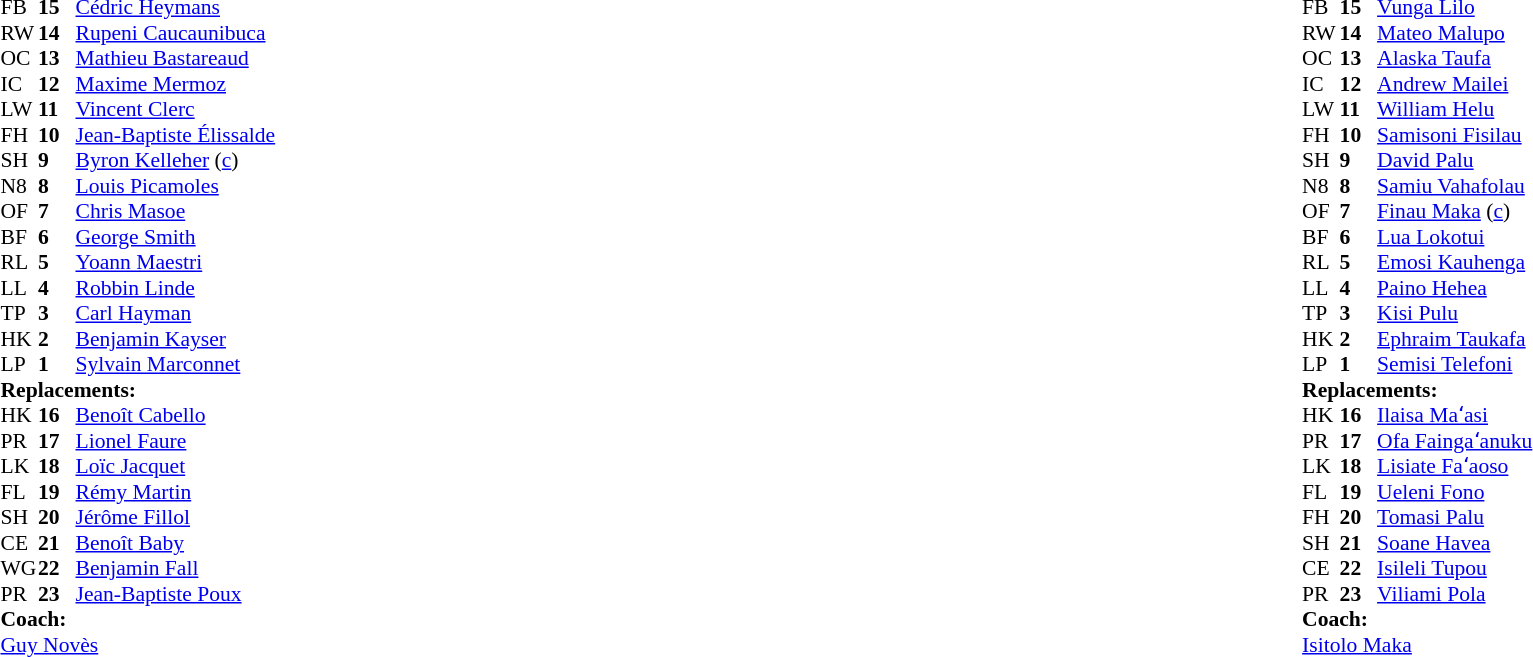<table width="100%">
<tr>
<td valign="top" width="50%"><br><table style="font-size: 90%" cellspacing="0" cellpadding="0">
<tr>
<th width="25"></th>
<th width="25"></th>
</tr>
<tr>
<td>FB</td>
<td><strong>15</strong></td>
<td> <a href='#'>Cédric Heymans</a></td>
</tr>
<tr>
<td>RW</td>
<td><strong>14</strong></td>
<td> <a href='#'>Rupeni Caucaunibuca</a></td>
<td></td>
</tr>
<tr>
<td>OC</td>
<td><strong>13</strong></td>
<td> <a href='#'>Mathieu Bastareaud</a></td>
<td></td>
</tr>
<tr>
<td>IC</td>
<td><strong>12</strong></td>
<td> <a href='#'>Maxime Mermoz</a></td>
</tr>
<tr>
<td>LW</td>
<td><strong>11</strong></td>
<td> <a href='#'>Vincent Clerc</a></td>
</tr>
<tr>
<td>FH</td>
<td><strong>10</strong></td>
<td> <a href='#'>Jean-Baptiste Élissalde</a></td>
<td></td>
</tr>
<tr>
<td>SH</td>
<td><strong>9</strong></td>
<td> <a href='#'>Byron Kelleher</a> (<a href='#'>c</a>)</td>
</tr>
<tr>
<td>N8</td>
<td><strong>8</strong></td>
<td> <a href='#'>Louis Picamoles</a></td>
<td></td>
</tr>
<tr>
<td>OF</td>
<td><strong>7</strong></td>
<td> <a href='#'>Chris Masoe</a></td>
</tr>
<tr>
<td>BF</td>
<td><strong>6</strong></td>
<td> <a href='#'>George Smith</a></td>
</tr>
<tr>
<td>RL</td>
<td><strong>5</strong></td>
<td> <a href='#'>Yoann Maestri</a></td>
<td></td>
</tr>
<tr>
<td>LL</td>
<td><strong>4</strong></td>
<td> <a href='#'>Robbin Linde</a></td>
</tr>
<tr>
<td>TP</td>
<td><strong>3</strong></td>
<td> <a href='#'>Carl Hayman</a></td>
<td></td>
</tr>
<tr>
<td>HK</td>
<td><strong>2</strong></td>
<td> <a href='#'>Benjamin Kayser</a></td>
<td></td>
</tr>
<tr>
<td>LP</td>
<td><strong>1</strong></td>
<td> <a href='#'>Sylvain Marconnet</a></td>
<td></td>
</tr>
<tr>
<td colspan="4"><strong>Replacements:</strong></td>
</tr>
<tr>
<td>HK</td>
<td><strong>16</strong></td>
<td> <a href='#'>Benoît Cabello</a></td>
<td></td>
</tr>
<tr>
<td>PR</td>
<td><strong>17</strong></td>
<td> <a href='#'>Lionel Faure</a></td>
<td></td>
</tr>
<tr>
<td>LK</td>
<td><strong>18</strong></td>
<td> <a href='#'>Loïc Jacquet</a></td>
<td></td>
</tr>
<tr>
<td>FL</td>
<td><strong>19</strong></td>
<td> <a href='#'>Rémy Martin</a></td>
<td></td>
</tr>
<tr>
<td>SH</td>
<td><strong>20</strong></td>
<td> <a href='#'>Jérôme Fillol</a></td>
<td></td>
</tr>
<tr>
<td>CE</td>
<td><strong>21</strong></td>
<td> <a href='#'>Benoît Baby</a></td>
<td></td>
</tr>
<tr>
<td>WG</td>
<td><strong>22</strong></td>
<td> <a href='#'>Benjamin Fall</a></td>
<td></td>
</tr>
<tr>
<td>PR</td>
<td><strong>23</strong></td>
<td> <a href='#'>Jean-Baptiste Poux</a></td>
<td></td>
</tr>
<tr>
<td colspan="4"><strong>Coach:</strong></td>
</tr>
<tr>
<td colspan="4"> <a href='#'>Guy Novès</a></td>
</tr>
</table>
</td>
<td valign="top" width="50%"><br><table style="font-size: 90%" cellspacing="0" cellpadding="0" align="center">
<tr>
<th width="25"></th>
<th width="25"></th>
</tr>
<tr>
<td>FB</td>
<td><strong>15</strong></td>
<td><a href='#'>Vunga Lilo</a></td>
</tr>
<tr>
<td>RW</td>
<td><strong>14</strong></td>
<td><a href='#'>Mateo Malupo</a></td>
</tr>
<tr>
<td>OC</td>
<td><strong>13</strong></td>
<td><a href='#'>Alaska Taufa</a></td>
<td></td>
</tr>
<tr>
<td>IC</td>
<td><strong>12</strong></td>
<td><a href='#'>Andrew Mailei</a></td>
</tr>
<tr>
<td>LW</td>
<td><strong>11</strong></td>
<td><a href='#'>William Helu</a></td>
</tr>
<tr>
<td>FH</td>
<td><strong>10</strong></td>
<td><a href='#'>Samisoni Fisilau</a></td>
</tr>
<tr>
<td>SH</td>
<td><strong>9</strong></td>
<td><a href='#'>David Palu</a></td>
<td></td>
</tr>
<tr>
<td>N8</td>
<td><strong>8</strong></td>
<td><a href='#'>Samiu Vahafolau</a></td>
</tr>
<tr>
<td>OF</td>
<td><strong>7</strong></td>
<td><a href='#'>Finau Maka</a> (<a href='#'>c</a>)</td>
</tr>
<tr>
<td>BF</td>
<td><strong>6</strong></td>
<td><a href='#'>Lua Lokotui</a></td>
</tr>
<tr>
<td>RL</td>
<td><strong>5</strong></td>
<td><a href='#'>Emosi Kauhenga</a></td>
<td></td>
</tr>
<tr>
<td>LL</td>
<td><strong>4</strong></td>
<td><a href='#'>Paino Hehea</a></td>
</tr>
<tr>
<td>TP</td>
<td><strong>3</strong></td>
<td><a href='#'>Kisi Pulu</a></td>
<td></td>
</tr>
<tr>
<td>HK</td>
<td><strong>2</strong></td>
<td><a href='#'>Ephraim Taukafa</a></td>
<td></td>
</tr>
<tr>
<td>LP</td>
<td><strong>1</strong></td>
<td><a href='#'>Semisi Telefoni</a></td>
<td></td>
</tr>
<tr>
<td colspan="4"><strong>Replacements:</strong></td>
</tr>
<tr>
<td>HK</td>
<td><strong>16</strong></td>
<td><a href='#'>Ilaisa Maʻasi</a></td>
<td></td>
</tr>
<tr>
<td>PR</td>
<td><strong>17</strong></td>
<td><a href='#'>Ofa Faingaʻanuku</a></td>
<td></td>
</tr>
<tr>
<td>LK</td>
<td><strong>18</strong></td>
<td><a href='#'>Lisiate Faʻaoso</a></td>
<td></td>
</tr>
<tr>
<td>FL</td>
<td><strong>19</strong></td>
<td><a href='#'>Ueleni Fono</a></td>
</tr>
<tr>
<td>FH</td>
<td><strong>20</strong></td>
<td><a href='#'>Tomasi Palu</a></td>
</tr>
<tr>
<td>SH</td>
<td><strong>21</strong></td>
<td><a href='#'>Soane Havea</a></td>
<td></td>
</tr>
<tr>
<td>CE</td>
<td><strong>22</strong></td>
<td><a href='#'>Isileli Tupou</a></td>
<td></td>
</tr>
<tr>
<td>PR</td>
<td><strong>23</strong></td>
<td><a href='#'>Viliami Pola</a></td>
<td></td>
</tr>
<tr>
<td colspan="4"><strong>Coach:</strong></td>
</tr>
<tr>
<td colspan="4"> <a href='#'>Isitolo Maka</a></td>
</tr>
</table>
</td>
</tr>
</table>
